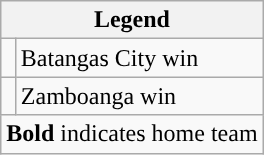<table class="wikitable">
<tr>
<th colspan="4">Legend</th>
</tr>
<tr>
<td></td>
<td>Batangas City win</td>
</tr>
<tr>
<td></td>
<td>Zamboanga win</td>
</tr>
<tr>
<td colspan="2"><strong>Bold</strong> indicates home team</td>
</tr>
</table>
